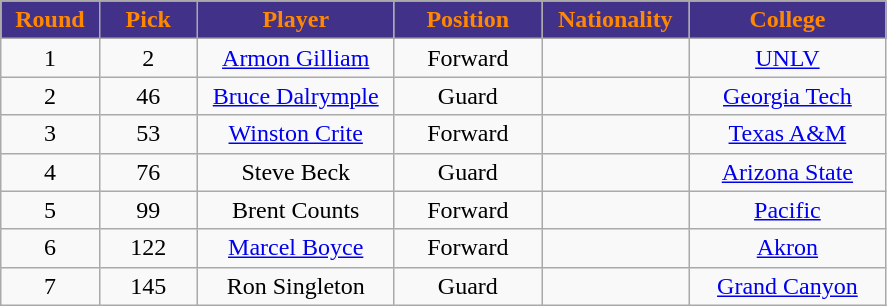<table class="wikitable sortable sortable">
<tr>
<th style="background:#423189; color:#FF8800" width="10%">Round</th>
<th style="background:#423189; color:#FF8800" width="10%">Pick</th>
<th style="background:#423189; color:#FF8800" width="20%">Player</th>
<th style="background:#423189; color:#FF8800" width="15%">Position</th>
<th style="background:#423189; color:#FF8800" width="15%">Nationality</th>
<th style="background:#423189; color:#FF8800" width="20%">College</th>
</tr>
<tr style="text-align: center">
<td>1</td>
<td>2</td>
<td><a href='#'>Armon Gilliam</a></td>
<td>Forward</td>
<td></td>
<td><a href='#'>UNLV</a></td>
</tr>
<tr style="text-align: center">
<td>2</td>
<td>46</td>
<td><a href='#'>Bruce Dalrymple</a></td>
<td>Guard</td>
<td></td>
<td><a href='#'>Georgia Tech</a></td>
</tr>
<tr style="text-align: center">
<td>3</td>
<td>53</td>
<td><a href='#'>Winston Crite</a></td>
<td>Forward</td>
<td></td>
<td><a href='#'>Texas A&M</a></td>
</tr>
<tr style="text-align: center">
<td>4</td>
<td>76</td>
<td>Steve Beck</td>
<td>Guard</td>
<td></td>
<td><a href='#'>Arizona State</a></td>
</tr>
<tr style="text-align: center">
<td>5</td>
<td>99</td>
<td>Brent Counts</td>
<td>Forward</td>
<td></td>
<td><a href='#'>Pacific</a></td>
</tr>
<tr style="text-align: center">
<td>6</td>
<td>122</td>
<td><a href='#'>Marcel Boyce</a></td>
<td>Forward</td>
<td></td>
<td><a href='#'>Akron</a></td>
</tr>
<tr style="text-align: center">
<td>7</td>
<td>145</td>
<td>Ron Singleton</td>
<td>Guard</td>
<td></td>
<td><a href='#'>Grand Canyon</a></td>
</tr>
</table>
